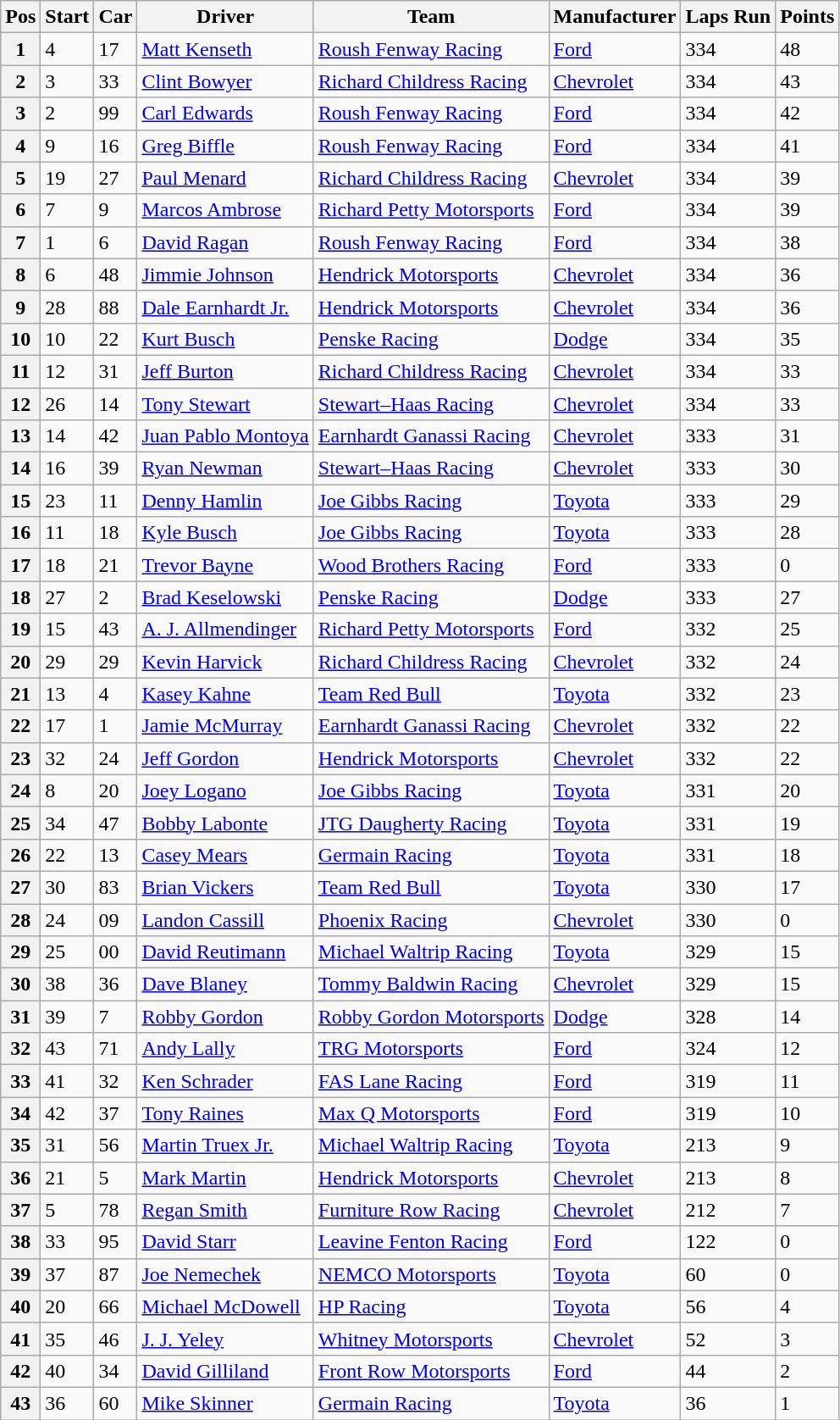<table class="wikitable">
<tr>
<th>Pos</th>
<th>Start</th>
<th>Car</th>
<th>Driver</th>
<th>Team</th>
<th>Manufacturer</th>
<th>Laps Run</th>
<th>Points</th>
</tr>
<tr>
<th>1</th>
<td>4</td>
<td>17</td>
<td><a href='#'>Matt Kenseth</a></td>
<td><a href='#'>Roush Fenway Racing</a></td>
<td><a href='#'>Ford</a></td>
<td>334</td>
<td>48</td>
</tr>
<tr>
<th>2</th>
<td>3</td>
<td>33</td>
<td><a href='#'>Clint Bowyer</a></td>
<td><a href='#'>Richard Childress Racing</a></td>
<td><a href='#'>Chevrolet</a></td>
<td>334</td>
<td>43</td>
</tr>
<tr>
<th>3</th>
<td>2</td>
<td>99</td>
<td><a href='#'>Carl Edwards</a></td>
<td><a href='#'>Roush Fenway Racing</a></td>
<td><a href='#'>Ford</a></td>
<td>334</td>
<td>42</td>
</tr>
<tr>
<th>4</th>
<td>9</td>
<td>16</td>
<td><a href='#'>Greg Biffle</a></td>
<td><a href='#'>Roush Fenway Racing</a></td>
<td><a href='#'>Ford</a></td>
<td>334</td>
<td>41</td>
</tr>
<tr>
<th>5</th>
<td>19</td>
<td>27</td>
<td><a href='#'>Paul Menard</a></td>
<td><a href='#'>Richard Childress Racing</a></td>
<td><a href='#'>Chevrolet</a></td>
<td>334</td>
<td>39</td>
</tr>
<tr>
<th>6</th>
<td>7</td>
<td>9</td>
<td><a href='#'>Marcos Ambrose</a></td>
<td><a href='#'>Richard Petty Motorsports</a></td>
<td><a href='#'>Ford</a></td>
<td>334</td>
<td>39</td>
</tr>
<tr>
<th>7</th>
<td>1</td>
<td>6</td>
<td><a href='#'>David Ragan</a></td>
<td><a href='#'>Roush Fenway Racing</a></td>
<td><a href='#'>Ford</a></td>
<td>334</td>
<td>38</td>
</tr>
<tr>
<th>8</th>
<td>6</td>
<td>48</td>
<td><a href='#'>Jimmie Johnson</a></td>
<td><a href='#'>Hendrick Motorsports</a></td>
<td><a href='#'>Chevrolet</a></td>
<td>334</td>
<td>36</td>
</tr>
<tr>
<th>9</th>
<td>28</td>
<td>88</td>
<td><a href='#'>Dale Earnhardt Jr.</a></td>
<td><a href='#'>Hendrick Motorsports</a></td>
<td><a href='#'>Chevrolet</a></td>
<td>334</td>
<td>36</td>
</tr>
<tr>
<th>10</th>
<td>10</td>
<td>22</td>
<td><a href='#'>Kurt Busch</a></td>
<td><a href='#'>Penske Racing</a></td>
<td><a href='#'>Dodge</a></td>
<td>334</td>
<td>35</td>
</tr>
<tr>
<th>11</th>
<td>12</td>
<td>31</td>
<td><a href='#'>Jeff Burton</a></td>
<td><a href='#'>Richard Childress Racing</a></td>
<td><a href='#'>Chevrolet</a></td>
<td>334</td>
<td>33</td>
</tr>
<tr>
<th>12</th>
<td>26</td>
<td>14</td>
<td><a href='#'>Tony Stewart</a></td>
<td><a href='#'>Stewart–Haas Racing</a></td>
<td><a href='#'>Chevrolet</a></td>
<td>334</td>
<td>33</td>
</tr>
<tr>
<th>13</th>
<td>14</td>
<td>42</td>
<td><a href='#'>Juan Pablo Montoya</a></td>
<td><a href='#'>Earnhardt Ganassi Racing</a></td>
<td><a href='#'>Chevrolet</a></td>
<td>333</td>
<td>31</td>
</tr>
<tr>
<th>14</th>
<td>16</td>
<td>39</td>
<td><a href='#'>Ryan Newman</a></td>
<td><a href='#'>Stewart–Haas Racing</a></td>
<td><a href='#'>Chevrolet</a></td>
<td>333</td>
<td>30</td>
</tr>
<tr>
<th>15</th>
<td>23</td>
<td>11</td>
<td><a href='#'>Denny Hamlin</a></td>
<td><a href='#'>Joe Gibbs Racing</a></td>
<td><a href='#'>Toyota</a></td>
<td>333</td>
<td>29</td>
</tr>
<tr>
<th>16</th>
<td>11</td>
<td>18</td>
<td><a href='#'>Kyle Busch</a></td>
<td><a href='#'>Joe Gibbs Racing</a></td>
<td><a href='#'>Toyota</a></td>
<td>333</td>
<td>28</td>
</tr>
<tr>
<th>17</th>
<td>18</td>
<td>21</td>
<td><a href='#'>Trevor Bayne</a></td>
<td><a href='#'>Wood Brothers Racing</a></td>
<td><a href='#'>Ford</a></td>
<td>333</td>
<td>0</td>
</tr>
<tr>
<th>18</th>
<td>27</td>
<td>2</td>
<td><a href='#'>Brad Keselowski</a></td>
<td><a href='#'>Penske Racing</a></td>
<td><a href='#'>Dodge</a></td>
<td>333</td>
<td>27</td>
</tr>
<tr>
<th>19</th>
<td>15</td>
<td>43</td>
<td><a href='#'>A. J. Allmendinger</a></td>
<td><a href='#'>Richard Petty Motorsports</a></td>
<td><a href='#'>Ford</a></td>
<td>332</td>
<td>25</td>
</tr>
<tr>
<th>20</th>
<td>29</td>
<td>29</td>
<td><a href='#'>Kevin Harvick</a></td>
<td><a href='#'>Richard Childress Racing</a></td>
<td><a href='#'>Chevrolet</a></td>
<td>332</td>
<td>24</td>
</tr>
<tr>
<th>21</th>
<td>13</td>
<td>4</td>
<td><a href='#'>Kasey Kahne</a></td>
<td><a href='#'>Team Red Bull</a></td>
<td><a href='#'>Toyota</a></td>
<td>332</td>
<td>23</td>
</tr>
<tr>
<th>22</th>
<td>17</td>
<td>1</td>
<td><a href='#'>Jamie McMurray</a></td>
<td><a href='#'>Earnhardt Ganassi Racing</a></td>
<td><a href='#'>Chevrolet</a></td>
<td>332</td>
<td>22</td>
</tr>
<tr>
<th>23</th>
<td>32</td>
<td>24</td>
<td><a href='#'>Jeff Gordon</a></td>
<td><a href='#'>Hendrick Motorsports</a></td>
<td><a href='#'>Chevrolet</a></td>
<td>332</td>
<td>22</td>
</tr>
<tr>
<th>24</th>
<td>8</td>
<td>20</td>
<td><a href='#'>Joey Logano</a></td>
<td><a href='#'>Joe Gibbs Racing</a></td>
<td><a href='#'>Toyota</a></td>
<td>331</td>
<td>20</td>
</tr>
<tr>
<th>25</th>
<td>34</td>
<td>47</td>
<td><a href='#'>Bobby Labonte</a></td>
<td><a href='#'>JTG Daugherty Racing</a></td>
<td><a href='#'>Toyota</a></td>
<td>331</td>
<td>19</td>
</tr>
<tr>
<th>26</th>
<td>22</td>
<td>13</td>
<td><a href='#'>Casey Mears</a></td>
<td><a href='#'>Germain Racing</a></td>
<td><a href='#'>Toyota</a></td>
<td>331</td>
<td>18</td>
</tr>
<tr>
<th>27</th>
<td>30</td>
<td>83</td>
<td><a href='#'>Brian Vickers</a></td>
<td><a href='#'>Team Red Bull</a></td>
<td><a href='#'>Toyota</a></td>
<td>330</td>
<td>17</td>
</tr>
<tr>
<th>28</th>
<td>24</td>
<td>09</td>
<td><a href='#'>Landon Cassill</a></td>
<td><a href='#'>Phoenix Racing</a></td>
<td><a href='#'>Chevrolet</a></td>
<td>330</td>
<td>0</td>
</tr>
<tr>
<th>29</th>
<td>25</td>
<td>00</td>
<td><a href='#'>David Reutimann</a></td>
<td><a href='#'>Michael Waltrip Racing</a></td>
<td><a href='#'>Toyota</a></td>
<td>329</td>
<td>15</td>
</tr>
<tr>
<th>30</th>
<td>38</td>
<td>36</td>
<td><a href='#'>Dave Blaney</a></td>
<td><a href='#'>Tommy Baldwin Racing</a></td>
<td><a href='#'>Chevrolet</a></td>
<td>329</td>
<td>15</td>
</tr>
<tr>
<th>31</th>
<td>39</td>
<td>7</td>
<td><a href='#'>Robby Gordon</a></td>
<td><a href='#'>Robby Gordon Motorsports</a></td>
<td><a href='#'>Dodge</a></td>
<td>328</td>
<td>14</td>
</tr>
<tr>
<th>32</th>
<td>43</td>
<td>71</td>
<td><a href='#'>Andy Lally</a></td>
<td><a href='#'>TRG Motorsports</a></td>
<td><a href='#'>Ford</a></td>
<td>324</td>
<td>12</td>
</tr>
<tr>
<th>33</th>
<td>41</td>
<td>32</td>
<td><a href='#'>Ken Schrader</a></td>
<td><a href='#'>FAS Lane Racing</a></td>
<td><a href='#'>Ford</a></td>
<td>319</td>
<td>11</td>
</tr>
<tr>
<th>34</th>
<td>42</td>
<td>37</td>
<td><a href='#'>Tony Raines</a></td>
<td><a href='#'>Max Q Motorsports</a></td>
<td><a href='#'>Ford</a></td>
<td>319</td>
<td>10</td>
</tr>
<tr>
<th>35</th>
<td>31</td>
<td>56</td>
<td><a href='#'>Martin Truex Jr.</a></td>
<td><a href='#'>Michael Waltrip Racing</a></td>
<td><a href='#'>Toyota</a></td>
<td>213</td>
<td>9</td>
</tr>
<tr>
<th>36</th>
<td>21</td>
<td>5</td>
<td><a href='#'>Mark Martin</a></td>
<td><a href='#'>Hendrick Motorsports</a></td>
<td><a href='#'>Chevrolet</a></td>
<td>213</td>
<td>8</td>
</tr>
<tr>
<th>37</th>
<td>5</td>
<td>78</td>
<td><a href='#'>Regan Smith</a></td>
<td><a href='#'>Furniture Row Racing</a></td>
<td><a href='#'>Chevrolet</a></td>
<td>212</td>
<td>7</td>
</tr>
<tr>
<th>38</th>
<td>33</td>
<td>95</td>
<td><a href='#'>David Starr</a></td>
<td><a href='#'>Leavine Fenton Racing</a></td>
<td><a href='#'>Ford</a></td>
<td>122</td>
<td>0</td>
</tr>
<tr>
<th>39</th>
<td>37</td>
<td>87</td>
<td><a href='#'>Joe Nemechek</a></td>
<td><a href='#'>NEMCO Motorsports</a></td>
<td><a href='#'>Toyota</a></td>
<td>60</td>
<td>0</td>
</tr>
<tr>
<th>40</th>
<td>20</td>
<td>66</td>
<td><a href='#'>Michael McDowell</a></td>
<td><a href='#'>HP Racing</a></td>
<td><a href='#'>Toyota</a></td>
<td>56</td>
<td>4</td>
</tr>
<tr>
<th>41</th>
<td>35</td>
<td>46</td>
<td><a href='#'>J. J. Yeley</a></td>
<td><a href='#'>Whitney Motorsports</a></td>
<td><a href='#'>Chevrolet</a></td>
<td>52</td>
<td>3</td>
</tr>
<tr>
<th>42</th>
<td>40</td>
<td>34</td>
<td><a href='#'>David Gilliland</a></td>
<td><a href='#'>Front Row Motorsports</a></td>
<td><a href='#'>Ford</a></td>
<td>44</td>
<td>2</td>
</tr>
<tr>
<th>43</th>
<td>36</td>
<td>60</td>
<td><a href='#'>Mike Skinner</a></td>
<td><a href='#'>Germain Racing</a></td>
<td><a href='#'>Toyota</a></td>
<td>36</td>
<td>1</td>
</tr>
</table>
